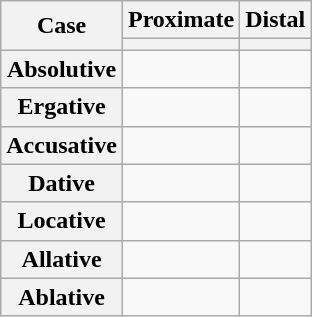<table class="wikitable">
<tr>
<th rowspan="2">Case</th>
<th>Proximate</th>
<th>Distal</th>
</tr>
<tr>
<th></th>
<th></th>
</tr>
<tr>
<th>Absolutive</th>
<td></td>
<td></td>
</tr>
<tr>
<th>Ergative</th>
<td></td>
<td></td>
</tr>
<tr>
<th>Accusative</th>
<td></td>
<td></td>
</tr>
<tr>
<th>Dative</th>
<td></td>
<td></td>
</tr>
<tr>
<th>Locative</th>
<td></td>
<td></td>
</tr>
<tr>
<th>Allative</th>
<td></td>
<td></td>
</tr>
<tr>
<th>Ablative</th>
<td></td>
<td></td>
</tr>
</table>
